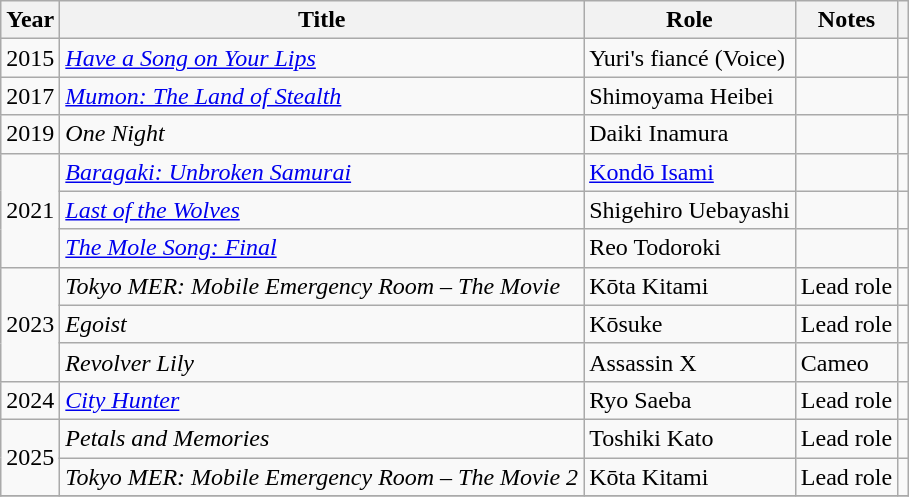<table class="wikitable sortable">
<tr>
<th>Year</th>
<th>Title</th>
<th>Role</th>
<th class="unsortable">Notes</th>
<th class="unsortable"></th>
</tr>
<tr>
<td>2015</td>
<td><em><a href='#'>Have a Song on Your Lips</a></em></td>
<td>Yuri's fiancé (Voice)</td>
<td></td>
<td></td>
</tr>
<tr>
<td rowspan="1">2017</td>
<td><em><a href='#'>Mumon: The Land of Stealth</a></em></td>
<td>Shimoyama Heibei</td>
<td></td>
<td></td>
</tr>
<tr>
<td rowspan="1">2019</td>
<td><em>One Night</em></td>
<td>Daiki Inamura</td>
<td></td>
<td></td>
</tr>
<tr>
<td rowspan="3">2021</td>
<td><em><a href='#'>Baragaki: Unbroken Samurai</a></em></td>
<td><a href='#'>Kondō Isami</a></td>
<td></td>
<td></td>
</tr>
<tr>
<td><em><a href='#'>Last of the Wolves</a></em></td>
<td>Shigehiro Uebayashi</td>
<td></td>
<td></td>
</tr>
<tr>
<td><em><a href='#'>The Mole Song: Final</a></em></td>
<td>Reo Todoroki</td>
<td></td>
<td></td>
</tr>
<tr>
<td rowspan=3>2023</td>
<td><em>Tokyo MER: Mobile Emergency Room – The Movie</em></td>
<td>Kōta Kitami</td>
<td>Lead role</td>
<td></td>
</tr>
<tr>
<td><em>Egoist</em></td>
<td>Kōsuke</td>
<td>Lead role</td>
<td></td>
</tr>
<tr>
<td><em>Revolver Lily</em></td>
<td>Assassin X</td>
<td>Cameo</td>
<td></td>
</tr>
<tr>
<td>2024</td>
<td><em><a href='#'>City Hunter</a></em></td>
<td>Ryo Saeba</td>
<td>Lead role</td>
<td></td>
</tr>
<tr>
<td rowspan=2>2025</td>
<td><em>Petals and Memories</em></td>
<td>Toshiki Kato</td>
<td>Lead role</td>
<td></td>
</tr>
<tr>
<td><em>Tokyo MER: Mobile Emergency Room – The Movie 2</em></td>
<td>Kōta Kitami</td>
<td>Lead role</td>
<td></td>
</tr>
<tr>
</tr>
</table>
